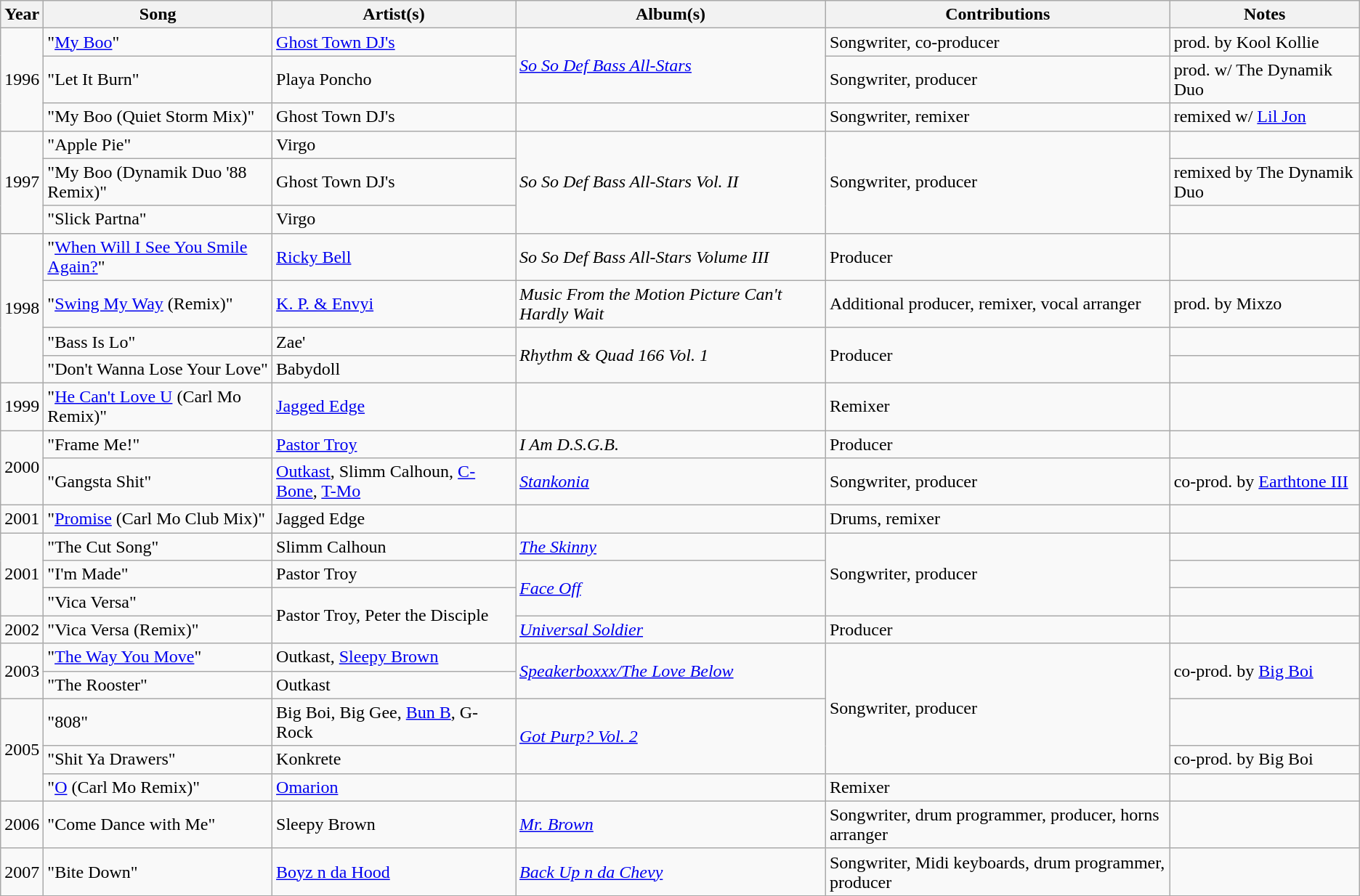<table class="wikitable">
<tr>
<th>Year</th>
<th>Song</th>
<th>Artist(s)</th>
<th>Album(s)</th>
<th>Contributions</th>
<th>Notes</th>
</tr>
<tr>
<td rowspan="3">1996</td>
<td>"<a href='#'>My Boo</a>"</td>
<td><a href='#'>Ghost Town DJ's</a></td>
<td rowspan="2"><em><a href='#'>So So Def Bass All-Stars</a></em></td>
<td>Songwriter, co-producer</td>
<td>prod. by Kool Kollie</td>
</tr>
<tr>
<td>"Let It Burn"</td>
<td>Playa Poncho</td>
<td>Songwriter, producer</td>
<td>prod. w/ The Dynamik Duo</td>
</tr>
<tr>
<td>"My Boo (Quiet Storm Mix)"</td>
<td>Ghost Town DJ's</td>
<td></td>
<td>Songwriter, remixer</td>
<td>remixed w/ <a href='#'>Lil Jon</a></td>
</tr>
<tr>
<td rowspan="3">1997</td>
<td>"Apple Pie"</td>
<td>Virgo</td>
<td rowspan="3"><em>So So Def Bass All-Stars Vol. II</em></td>
<td rowspan="3">Songwriter, producer</td>
<td></td>
</tr>
<tr>
<td>"My Boo (Dynamik Duo '88 Remix)"</td>
<td>Ghost Town DJ's</td>
<td>remixed by The Dynamik Duo</td>
</tr>
<tr>
<td>"Slick Partna"</td>
<td>Virgo</td>
<td></td>
</tr>
<tr>
<td rowspan="4">1998</td>
<td>"<a href='#'>When Will I See You Smile Again?</a>"</td>
<td><a href='#'>Ricky Bell</a></td>
<td><em>So So Def Bass All-Stars Volume III</em></td>
<td>Producer</td>
<td></td>
</tr>
<tr>
<td>"<a href='#'>Swing My Way</a> (Remix)"</td>
<td><a href='#'>K. P. & Envyi</a></td>
<td><em>Music From the Motion Picture Can't Hardly Wait</em></td>
<td>Additional producer, remixer, vocal arranger</td>
<td>prod. by Mixzo</td>
</tr>
<tr>
<td>"Bass Is Lo"</td>
<td>Zae'</td>
<td rowspan="2"><em>Rhythm & Quad 166 Vol. 1</em></td>
<td rowspan="2">Producer</td>
<td></td>
</tr>
<tr>
<td>"Don't Wanna Lose Your Love"</td>
<td>Babydoll</td>
<td></td>
</tr>
<tr>
<td>1999</td>
<td>"<a href='#'>He Can't Love U</a> (Carl Mo Remix)"</td>
<td><a href='#'>Jagged Edge</a></td>
<td></td>
<td>Remixer</td>
<td></td>
</tr>
<tr>
<td rowspan="2">2000</td>
<td>"Frame Me!"</td>
<td><a href='#'>Pastor Troy</a></td>
<td><em>I Am D.S.G.B.</em></td>
<td>Producer</td>
<td></td>
</tr>
<tr>
<td>"Gangsta Shit"</td>
<td><a href='#'>Outkast</a>, Slimm Calhoun, <a href='#'>C-Bone</a>, <a href='#'>T-Mo</a></td>
<td><em><a href='#'>Stankonia</a></em></td>
<td>Songwriter, producer</td>
<td>co-prod. by <a href='#'>Earthtone III</a></td>
</tr>
<tr>
<td>2001</td>
<td>"<a href='#'>Promise</a> (Carl Mo Club Mix)"</td>
<td>Jagged Edge</td>
<td></td>
<td>Drums, remixer</td>
<td></td>
</tr>
<tr>
<td rowspan="3">2001</td>
<td>"The Cut Song"</td>
<td>Slimm Calhoun</td>
<td><em><a href='#'>The Skinny</a></em></td>
<td rowspan="3">Songwriter, producer</td>
<td></td>
</tr>
<tr>
<td>"I'm Made"</td>
<td>Pastor Troy</td>
<td rowspan="2"><em><a href='#'>Face Off</a></em></td>
<td></td>
</tr>
<tr>
<td>"Vica Versa"</td>
<td rowspan="2">Pastor Troy, Peter the Disciple</td>
<td></td>
</tr>
<tr>
<td>2002</td>
<td>"Vica Versa (Remix)"</td>
<td><em><a href='#'>Universal Soldier</a></em></td>
<td>Producer</td>
<td></td>
</tr>
<tr>
<td rowspan="2">2003</td>
<td>"<a href='#'>The Way You Move</a>"</td>
<td>Outkast, <a href='#'>Sleepy Brown</a></td>
<td rowspan="2"><em><a href='#'>Speakerboxxx/The Love Below</a></em></td>
<td rowspan="4">Songwriter, producer</td>
<td rowspan="2">co-prod. by <a href='#'>Big Boi</a></td>
</tr>
<tr>
<td>"The Rooster"</td>
<td>Outkast</td>
</tr>
<tr>
<td rowspan="3">2005</td>
<td>"808"</td>
<td>Big Boi, Big Gee, <a href='#'>Bun B</a>, G-Rock</td>
<td rowspan="2"><em><a href='#'>Got Purp? Vol. 2</a></em></td>
<td></td>
</tr>
<tr>
<td>"Shit Ya Drawers"</td>
<td>Konkrete</td>
<td>co-prod. by Big Boi</td>
</tr>
<tr>
<td>"<a href='#'>O</a> (Carl Mo Remix)"</td>
<td><a href='#'>Omarion</a></td>
<td></td>
<td>Remixer</td>
<td></td>
</tr>
<tr>
<td>2006</td>
<td>"Come Dance with Me"</td>
<td>Sleepy Brown</td>
<td><em><a href='#'>Mr. Brown</a></em></td>
<td>Songwriter, drum programmer, producer, horns arranger</td>
<td></td>
</tr>
<tr>
<td>2007</td>
<td>"Bite Down"</td>
<td><a href='#'>Boyz n da Hood</a></td>
<td><em><a href='#'>Back Up n da Chevy</a></em></td>
<td>Songwriter, Midi keyboards, drum programmer, producer</td>
<td></td>
</tr>
</table>
